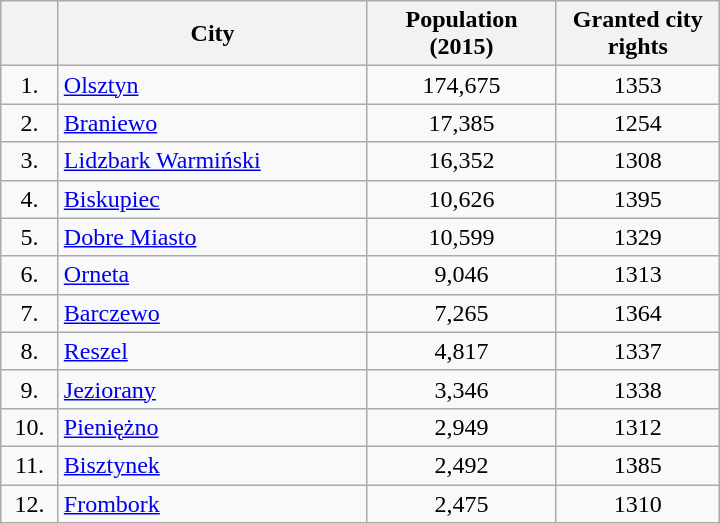<table class="wikitable" style="text-align: center" width="38%">
<tr>
<th style="width:2%;"></th>
<th style="width:20%;">City</th>
<th style="width:8%;">Population (2015)</th>
<th style="width:8%;">Granted city rights</th>
</tr>
<tr>
<td>1.</td>
<td align="left"> <a href='#'>Olsztyn</a></td>
<td>174,675</td>
<td>1353</td>
</tr>
<tr>
<td>2.</td>
<td align="left"> <a href='#'>Braniewo</a></td>
<td>17,385</td>
<td>1254</td>
</tr>
<tr>
<td>3.</td>
<td align="left"> <a href='#'>Lidzbark Warmiński</a></td>
<td>16,352</td>
<td>1308</td>
</tr>
<tr>
<td>4.</td>
<td align="left"> <a href='#'>Biskupiec</a></td>
<td>10,626</td>
<td>1395</td>
</tr>
<tr>
<td>5.</td>
<td align="left"> <a href='#'>Dobre Miasto</a></td>
<td>10,599</td>
<td>1329</td>
</tr>
<tr>
<td>6.</td>
<td align="left"> <a href='#'>Orneta</a></td>
<td>9,046</td>
<td>1313</td>
</tr>
<tr>
<td>7.</td>
<td align="left"> <a href='#'>Barczewo</a></td>
<td>7,265</td>
<td>1364</td>
</tr>
<tr>
<td>8.</td>
<td align="left"> <a href='#'>Reszel</a></td>
<td>4,817</td>
<td>1337</td>
</tr>
<tr>
<td>9.</td>
<td align="left"> <a href='#'>Jeziorany</a></td>
<td>3,346</td>
<td>1338</td>
</tr>
<tr>
<td>10.</td>
<td align="left"> <a href='#'>Pieniężno</a></td>
<td>2,949</td>
<td>1312</td>
</tr>
<tr>
<td>11.</td>
<td align="left"> <a href='#'>Bisztynek</a></td>
<td>2,492</td>
<td>1385</td>
</tr>
<tr>
<td>12.</td>
<td align="left"> <a href='#'>Frombork</a></td>
<td>2,475</td>
<td>1310</td>
</tr>
</table>
